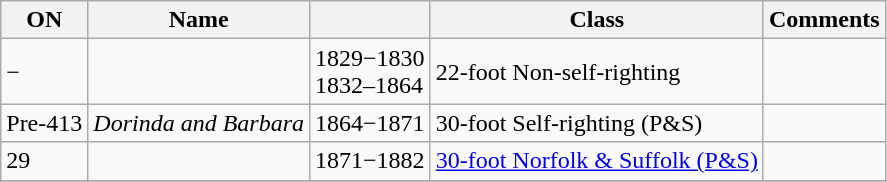<table class="wikitable">
<tr>
<th>ON</th>
<th>Name</th>
<th></th>
<th>Class</th>
<th>Comments</th>
</tr>
<tr>
<td>−</td>
<td></td>
<td>1829−1830<br>1832–1864</td>
<td>22-foot Non-self-righting</td>
<td></td>
</tr>
<tr>
<td>Pre-413</td>
<td><em>Dorinda and Barbara</em></td>
<td>1864−1871</td>
<td>30-foot Self-righting (P&S)</td>
<td></td>
</tr>
<tr>
<td>29</td>
<td></td>
<td>1871−1882</td>
<td><a href='#'>30-foot Norfolk & Suffolk (P&S)</a></td>
<td></td>
</tr>
<tr>
</tr>
</table>
